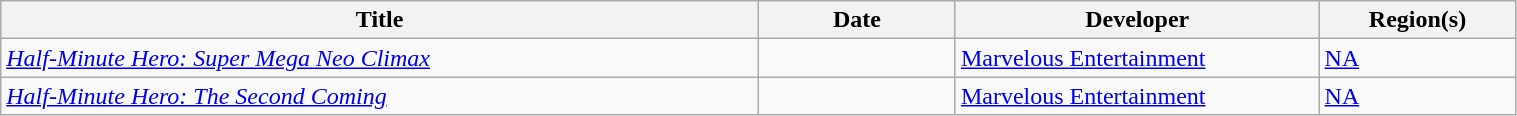<table class="wikitable sortable" style="text-align: left; width: 80%;">
<tr>
<th style="width:50%;">Title</th>
<th style="width:13%;">Date</th>
<th style="width:24%;">Developer</th>
<th style="width:13%;">Region(s)</th>
</tr>
<tr>
<td><em><a href='#'>Half-Minute Hero: Super Mega Neo Climax</a></em></td>
<td></td>
<td><a href='#'>Marvelous Entertainment</a></td>
<td><a href='#'>NA</a></td>
</tr>
<tr>
<td><em><a href='#'>Half-Minute Hero: The Second Coming</a></em></td>
<td></td>
<td><a href='#'>Marvelous Entertainment</a></td>
<td><a href='#'>NA</a></td>
</tr>
</table>
